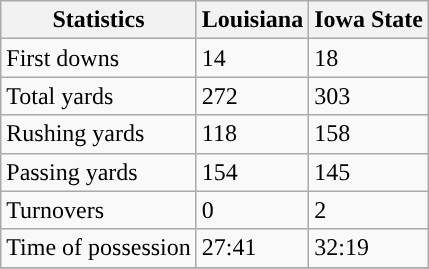<table class="wikitable">
<tr>
<th>Statistics</th>
<th>Louisiana</th>
<th>Iowa State</th>
</tr>
<tr>
<td>First downs</td>
<td>14</td>
<td>18</td>
</tr>
<tr>
<td>Total yards</td>
<td>272</td>
<td>303</td>
</tr>
<tr>
<td>Rushing yards</td>
<td>118</td>
<td>158</td>
</tr>
<tr>
<td>Passing yards</td>
<td>154</td>
<td>145</td>
</tr>
<tr>
<td>Turnovers</td>
<td>0</td>
<td>2</td>
</tr>
<tr>
<td>Time of possession</td>
<td>27:41</td>
<td>32:19</td>
</tr>
<tr>
</tr>
</table>
